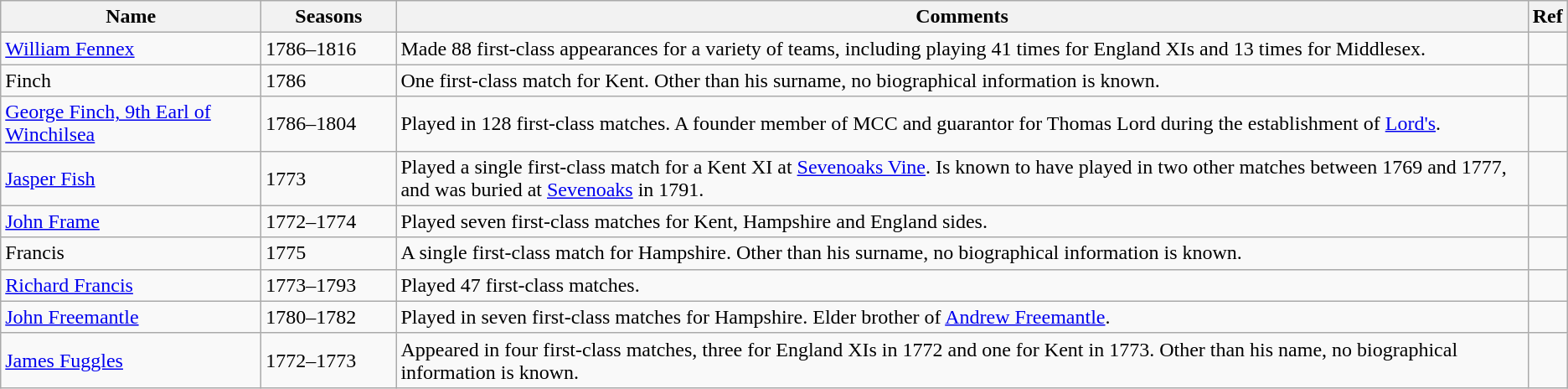<table class="wikitable">
<tr>
<th style="width:200px">Name</th>
<th style="width: 100px">Seasons</th>
<th>Comments</th>
<th>Ref</th>
</tr>
<tr>
<td><a href='#'>William Fennex</a></td>
<td>1786–1816</td>
<td>Made 88 first-class appearances for a variety of teams, including playing 41 times for England XIs and 13 times for Middlesex.</td>
<td></td>
</tr>
<tr>
<td>Finch</td>
<td>1786</td>
<td>One first-class match for Kent. Other than his surname, no biographical information is known.</td>
<td></td>
</tr>
<tr>
<td><a href='#'>George Finch, 9th Earl of Winchilsea</a></td>
<td>1786–1804</td>
<td>Played in 128 first-class matches. A founder member of MCC and guarantor for Thomas Lord during the establishment of <a href='#'>Lord's</a>.</td>
<td></td>
</tr>
<tr>
<td><a href='#'>Jasper Fish</a></td>
<td>1773</td>
<td>Played a single first-class match for a Kent XI at <a href='#'>Sevenoaks Vine</a>. Is known to have played in two other matches between 1769 and 1777, and was buried at <a href='#'>Sevenoaks</a> in 1791.</td>
<td></td>
</tr>
<tr>
<td><a href='#'>John Frame</a></td>
<td>1772–1774</td>
<td>Played seven first-class matches for Kent, Hampshire and England sides.</td>
<td></td>
</tr>
<tr>
<td>Francis</td>
<td>1775</td>
<td>A single first-class match for Hampshire. Other than his surname, no biographical information is known.</td>
<td></td>
</tr>
<tr>
<td><a href='#'>Richard Francis</a></td>
<td>1773–1793</td>
<td>Played 47 first-class matches.</td>
<td></td>
</tr>
<tr>
<td><a href='#'>John Freemantle</a></td>
<td>1780–1782</td>
<td>Played in seven first-class matches for Hampshire. Elder brother of <a href='#'>Andrew Freemantle</a>.</td>
<td></td>
</tr>
<tr>
<td><a href='#'>James Fuggles</a></td>
<td>1772–1773</td>
<td>Appeared in four first-class matches, three for England XIs in 1772 and one for Kent in 1773. Other than his name, no biographical information is known.</td>
<td></td>
</tr>
</table>
